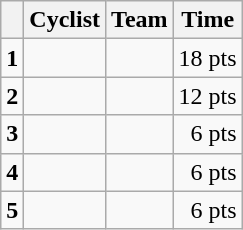<table class="wikitable">
<tr>
<th></th>
<th>Cyclist</th>
<th>Team</th>
<th>Time</th>
</tr>
<tr>
<td><strong>1</strong></td>
<td> </td>
<td></td>
<td align="right">18 pts</td>
</tr>
<tr>
<td><strong>2</strong></td>
<td><s></s></td>
<td><s></s></td>
<td align="right">12 pts</td>
</tr>
<tr>
<td><strong>3</strong></td>
<td></td>
<td></td>
<td align="right">6 pts</td>
</tr>
<tr>
<td><strong>4</strong></td>
<td></td>
<td></td>
<td align="right">6 pts</td>
</tr>
<tr>
<td><strong>5</strong></td>
<td></td>
<td></td>
<td align="right">6 pts</td>
</tr>
</table>
